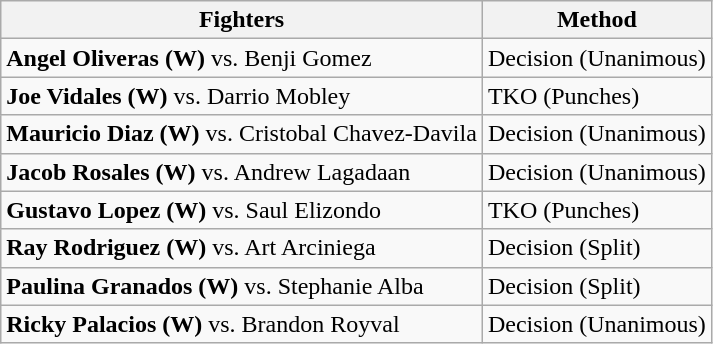<table class="wikitable">
<tr>
<th>Fighters</th>
<th>Method</th>
</tr>
<tr>
<td><strong>Angel Oliveras (W)</strong> vs. Benji Gomez</td>
<td>Decision (Unanimous)</td>
</tr>
<tr>
<td><strong>Joe Vidales (W)</strong> vs. Darrio Mobley</td>
<td>TKO (Punches)</td>
</tr>
<tr>
<td><strong>Mauricio Diaz (W)</strong> vs. Cristobal Chavez-Davila</td>
<td>Decision (Unanimous)</td>
</tr>
<tr>
<td><strong>Jacob Rosales (W)</strong> vs. Andrew Lagadaan</td>
<td>Decision (Unanimous)</td>
</tr>
<tr>
<td><strong>Gustavo Lopez (W)</strong> vs. Saul Elizondo</td>
<td>TKO (Punches)</td>
</tr>
<tr>
<td><strong>Ray Rodriguez (W)</strong> vs. Art Arciniega</td>
<td>Decision (Split)</td>
</tr>
<tr>
<td><strong>Paulina Granados (W)</strong> vs. Stephanie Alba</td>
<td>Decision (Split)</td>
</tr>
<tr>
<td><strong>Ricky Palacios (W)</strong> vs. Brandon Royval</td>
<td>Decision (Unanimous)</td>
</tr>
</table>
